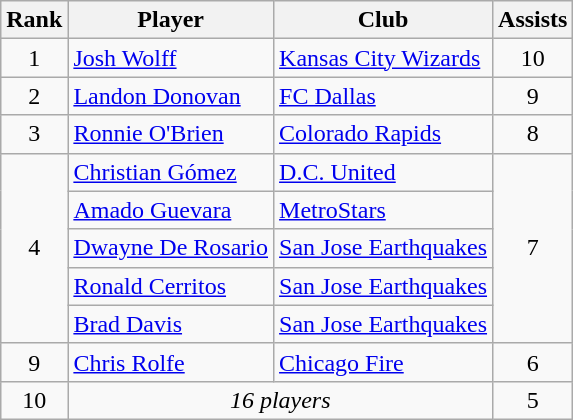<table class="wikitable" style="text-align:center">
<tr>
<th>Rank</th>
<th>Player</th>
<th>Club</th>
<th>Assists</th>
</tr>
<tr>
<td>1</td>
<td align="left"> <a href='#'>Josh Wolff</a></td>
<td align="left"><a href='#'>Kansas City Wizards</a></td>
<td>10</td>
</tr>
<tr>
<td>2</td>
<td align="left"> <a href='#'>Landon Donovan</a></td>
<td align="left"><a href='#'>FC Dallas</a></td>
<td>9</td>
</tr>
<tr>
<td>3</td>
<td align="left"> <a href='#'>Ronnie O'Brien</a></td>
<td align="left"><a href='#'>Colorado Rapids</a></td>
<td>8</td>
</tr>
<tr>
<td rowspan="5">4</td>
<td align="left"> <a href='#'>Christian Gómez</a></td>
<td align="left"><a href='#'>D.C. United</a></td>
<td rowspan="5">7</td>
</tr>
<tr>
<td align="left"> <a href='#'>Amado Guevara</a></td>
<td align="left"><a href='#'>MetroStars</a></td>
</tr>
<tr>
<td align="left"> <a href='#'>Dwayne De Rosario</a></td>
<td align="left"><a href='#'>San Jose Earthquakes</a></td>
</tr>
<tr>
<td align="left"> <a href='#'>Ronald Cerritos</a></td>
<td align="left"><a href='#'>San Jose Earthquakes</a></td>
</tr>
<tr>
<td align="left"> <a href='#'>Brad Davis</a></td>
<td align="left"><a href='#'>San Jose Earthquakes</a></td>
</tr>
<tr>
<td>9</td>
<td align="left"> <a href='#'>Chris Rolfe</a></td>
<td align="left"><a href='#'>Chicago Fire</a></td>
<td>6</td>
</tr>
<tr>
<td>10</td>
<td colspan=2 align="center"><em>16 players</em></td>
<td>5</td>
</tr>
</table>
